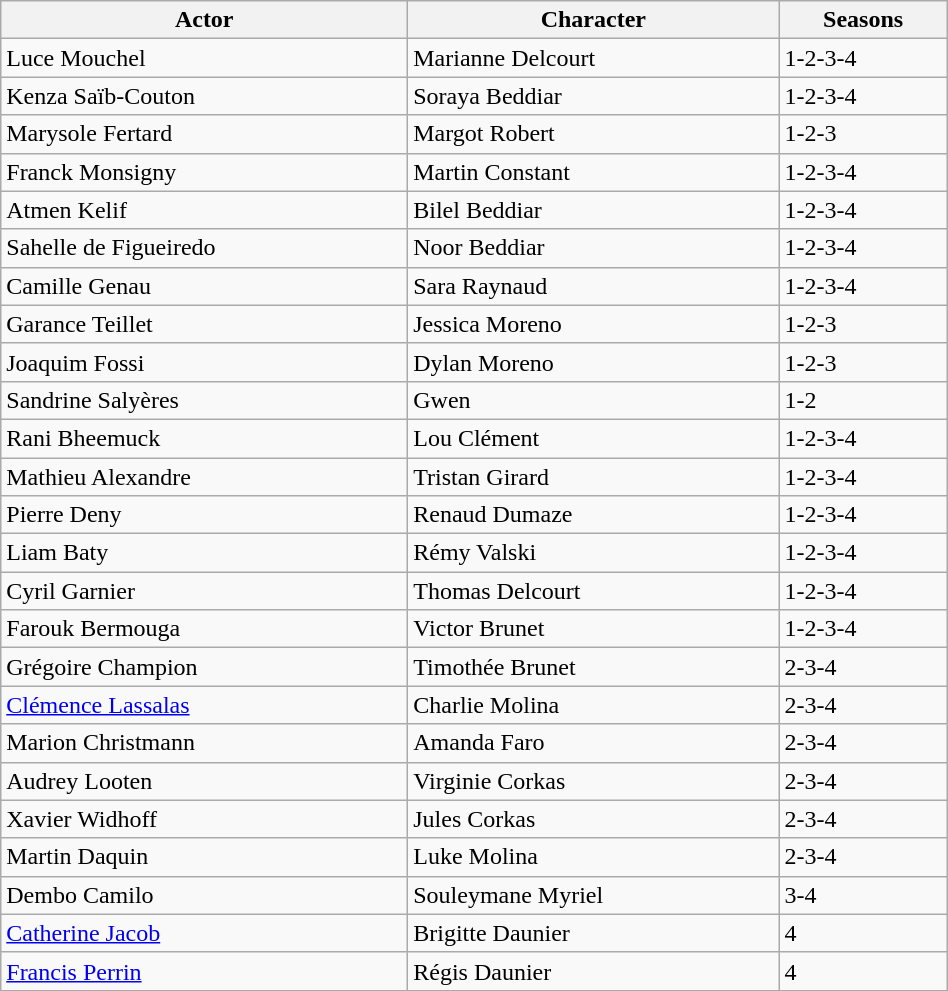<table class="wikitable sortable" style="width:50%;" style="text-align:center;">
<tr>
<th>Actor</th>
<th>Character</th>
<th>Seasons</th>
</tr>
<tr>
<td>Luce Mouchel</td>
<td>Marianne Delcourt</td>
<td>1-2-3-4</td>
</tr>
<tr>
<td>Kenza Saïb-Couton</td>
<td>Soraya Beddiar</td>
<td>1-2-3-4</td>
</tr>
<tr>
<td>Marysole Fertard</td>
<td>Margot Robert</td>
<td>1-2-3</td>
</tr>
<tr>
<td>Franck Monsigny</td>
<td>Martin Constant</td>
<td>1-2-3-4</td>
</tr>
<tr>
<td>Atmen Kelif</td>
<td>Bilel Beddiar</td>
<td>1-2-3-4</td>
</tr>
<tr>
<td>Sahelle de Figueiredo</td>
<td>Noor Beddiar</td>
<td>1-2-3-4</td>
</tr>
<tr>
<td>Camille Genau</td>
<td>Sara Raynaud</td>
<td>1-2-3-4</td>
</tr>
<tr>
<td>Garance Teillet</td>
<td>Jessica Moreno</td>
<td>1-2-3</td>
</tr>
<tr>
<td>Joaquim Fossi</td>
<td>Dylan Moreno</td>
<td>1-2-3</td>
</tr>
<tr>
<td>Sandrine Salyères</td>
<td>Gwen</td>
<td>1-2</td>
</tr>
<tr>
<td>Rani Bheemuck</td>
<td>Lou Clément</td>
<td>1-2-3-4</td>
</tr>
<tr>
<td>Mathieu Alexandre</td>
<td>Tristan Girard</td>
<td>1-2-3-4</td>
</tr>
<tr>
<td>Pierre Deny</td>
<td>Renaud Dumaze</td>
<td>1-2-3-4</td>
</tr>
<tr>
<td>Liam Baty</td>
<td>Rémy Valski</td>
<td>1-2-3-4</td>
</tr>
<tr>
<td>Cyril Garnier</td>
<td>Thomas Delcourt</td>
<td>1-2-3-4</td>
</tr>
<tr>
<td>Farouk Bermouga</td>
<td>Victor Brunet</td>
<td>1-2-3-4</td>
</tr>
<tr>
<td>Grégoire Champion</td>
<td>Timothée Brunet</td>
<td>2-3-4</td>
</tr>
<tr>
<td><a href='#'>Clémence Lassalas</a></td>
<td>Charlie Molina</td>
<td>2-3-4</td>
</tr>
<tr>
<td>Marion Christmann</td>
<td>Amanda Faro</td>
<td>2-3-4</td>
</tr>
<tr>
<td>Audrey Looten</td>
<td>Virginie Corkas</td>
<td>2-3-4</td>
</tr>
<tr>
<td>Xavier Widhoff</td>
<td>Jules Corkas</td>
<td>2-3-4</td>
</tr>
<tr>
<td>Martin Daquin</td>
<td>Luke Molina</td>
<td>2-3-4</td>
</tr>
<tr>
<td>Dembo Camilo</td>
<td>Souleymane Myriel</td>
<td>3-4</td>
</tr>
<tr>
<td><a href='#'>Catherine Jacob</a></td>
<td>Brigitte Daunier</td>
<td>4</td>
</tr>
<tr>
<td><a href='#'>Francis Perrin</a></td>
<td>Régis Daunier</td>
<td>4</td>
</tr>
</table>
